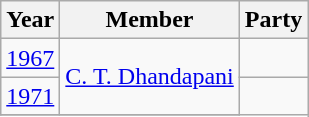<table class="wikitable">
<tr>
<th>Year</th>
<th>Member</th>
<th colspan="2">Party</th>
</tr>
<tr>
<td><a href='#'>1967</a></td>
<td rowspan="2"><a href='#'>C. T. Dhandapani</a></td>
<td></td>
</tr>
<tr>
<td><a href='#'>1971</a></td>
</tr>
<tr>
</tr>
</table>
